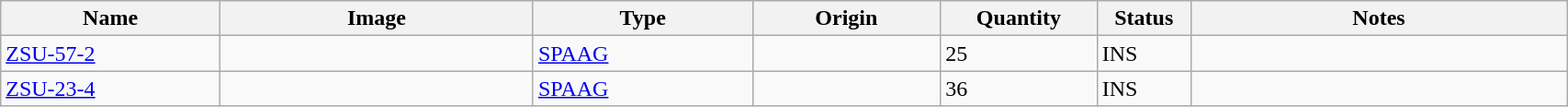<table class="wikitable" style="width:90%;">
<tr>
<th width=14%>Name</th>
<th width=20%>Image</th>
<th width=14%>Type</th>
<th width=12%>Origin</th>
<th width=10%>Quantity</th>
<th width=06%>Status</th>
<th width=24%>Notes</th>
</tr>
<tr>
<td><a href='#'>ZSU-57-2</a></td>
<td></td>
<td><a href='#'>SPAAG</a></td>
<td></td>
<td>25</td>
<td>INS</td>
<td></td>
</tr>
<tr>
<td><a href='#'>ZSU-23-4</a></td>
<td></td>
<td><a href='#'>SPAAG</a></td>
<td></td>
<td>36</td>
<td>INS</td>
<td></td>
</tr>
</table>
